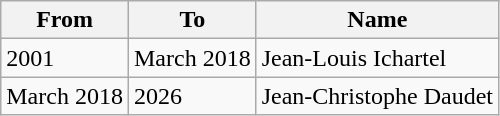<table class="wikitable">
<tr>
<th>From</th>
<th>To</th>
<th>Name</th>
</tr>
<tr>
<td>2001</td>
<td>March 2018</td>
<td>Jean-Louis Ichartel</td>
</tr>
<tr>
<td>March 2018</td>
<td>2026</td>
<td>Jean-Christophe Daudet</td>
</tr>
</table>
